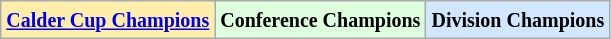<table class="wikitable">
<tr>
<td bgcolor="#ffeeaa"><small><strong><a href='#'>Calder Cup Champions</a></strong></small></td>
<td bgcolor="#ddffdd"><small><strong>Conference Champions</strong></small></td>
<td bgcolor="#d0e7ff"><small><strong>Division Champions</strong></small></td>
</tr>
</table>
